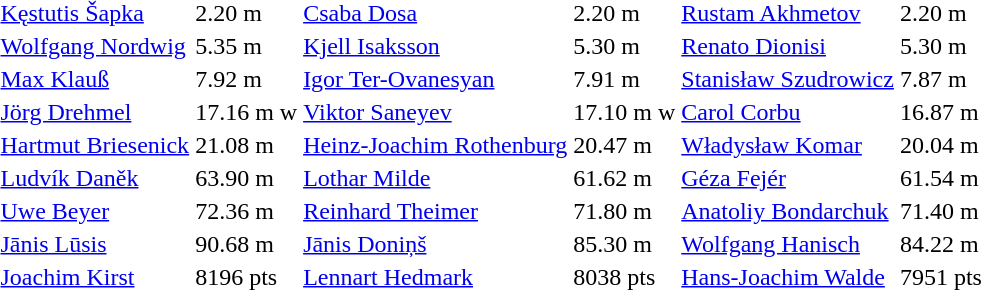<table>
<tr>
<td></td>
<td><a href='#'>Kęstutis Šapka</a><br></td>
<td>2.20 m</td>
<td><a href='#'>Csaba Dosa</a><br></td>
<td>2.20 m</td>
<td><a href='#'>Rustam Akhmetov</a><br></td>
<td>2.20 m</td>
</tr>
<tr>
<td></td>
<td><a href='#'>Wolfgang Nordwig</a><br></td>
<td>5.35 m </td>
<td><a href='#'>Kjell Isaksson</a><br></td>
<td>5.30 m</td>
<td><a href='#'>Renato Dionisi</a><br></td>
<td>5.30 m</td>
</tr>
<tr>
<td></td>
<td><a href='#'>Max Klauß</a><br></td>
<td>7.92 m</td>
<td><a href='#'>Igor Ter-Ovanesyan</a><br></td>
<td>7.91 m</td>
<td><a href='#'>Stanisław Szudrowicz</a><br></td>
<td>7.87 m</td>
</tr>
<tr>
<td></td>
<td><a href='#'>Jörg Drehmel</a><br></td>
<td>17.16 m w</td>
<td><a href='#'>Viktor Saneyev</a><br></td>
<td>17.10 m w</td>
<td><a href='#'>Carol Corbu</a><br></td>
<td>16.87 m</td>
</tr>
<tr>
<td></td>
<td><a href='#'>Hartmut Briesenick</a><br></td>
<td>21.08 m </td>
<td><a href='#'>Heinz-Joachim Rothenburg</a><br></td>
<td>20.47 m</td>
<td><a href='#'>Władysław Komar</a><br></td>
<td>20.04 m</td>
</tr>
<tr>
<td></td>
<td><a href='#'>Ludvík Daněk</a><br></td>
<td>63.90 m </td>
<td><a href='#'>Lothar Milde</a><br></td>
<td>61.62 m</td>
<td><a href='#'>Géza Fejér</a><br></td>
<td>61.54 m</td>
</tr>
<tr>
<td></td>
<td><a href='#'>Uwe Beyer</a><br></td>
<td>72.36 m</td>
<td><a href='#'>Reinhard Theimer</a><br></td>
<td>71.80 m</td>
<td><a href='#'>Anatoliy Bondarchuk</a><br></td>
<td>71.40 m</td>
</tr>
<tr>
<td></td>
<td><a href='#'>Jānis Lūsis</a><br></td>
<td>90.68 m</td>
<td><a href='#'>Jānis Doniņš</a><br></td>
<td>85.30 m</td>
<td><a href='#'>Wolfgang Hanisch</a><br></td>
<td>84.22 m</td>
</tr>
<tr>
<td></td>
<td><a href='#'>Joachim Kirst</a><br></td>
<td>8196 pts </td>
<td><a href='#'>Lennart Hedmark</a><br></td>
<td>8038 pts</td>
<td><a href='#'>Hans-Joachim Walde</a><br></td>
<td>7951 pts</td>
</tr>
</table>
